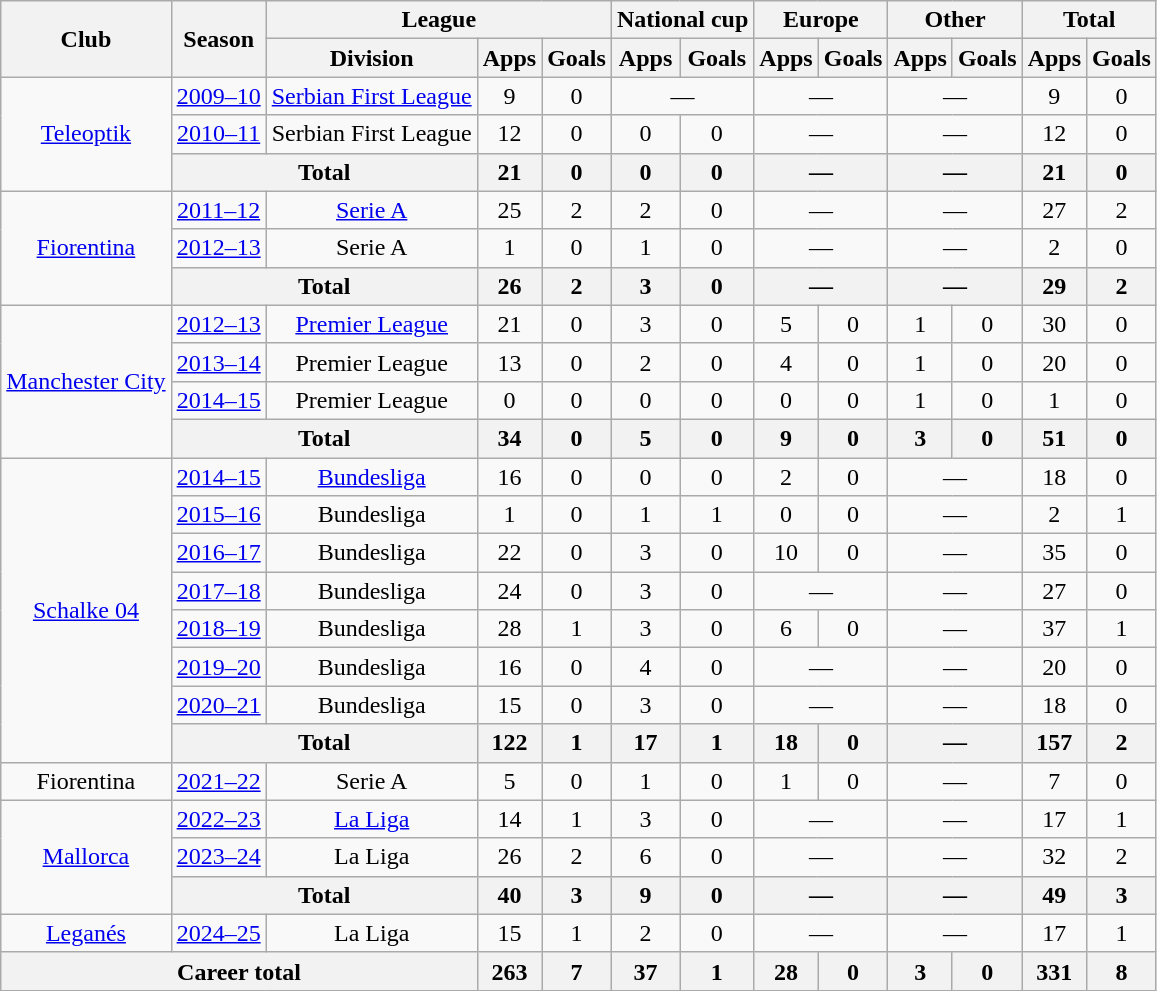<table class="wikitable" style="text-align:center">
<tr>
<th rowspan="2">Club</th>
<th rowspan="2">Season</th>
<th colspan="3">League</th>
<th colspan="2">National cup</th>
<th colspan="2">Europe</th>
<th colspan="2">Other</th>
<th colspan="2">Total</th>
</tr>
<tr>
<th>Division</th>
<th>Apps</th>
<th>Goals</th>
<th>Apps</th>
<th>Goals</th>
<th>Apps</th>
<th>Goals</th>
<th>Apps</th>
<th>Goals</th>
<th>Apps</th>
<th>Goals</th>
</tr>
<tr>
<td rowspan="3"><a href='#'>Teleoptik</a></td>
<td><a href='#'>2009–10</a></td>
<td><a href='#'>Serbian First League</a></td>
<td>9</td>
<td>0</td>
<td colspan="2">—</td>
<td colspan="2">—</td>
<td colspan="2">—</td>
<td>9</td>
<td>0</td>
</tr>
<tr>
<td><a href='#'>2010–11</a></td>
<td>Serbian First League</td>
<td>12</td>
<td>0</td>
<td>0</td>
<td>0</td>
<td colspan="2">—</td>
<td colspan="2">—</td>
<td>12</td>
<td>0</td>
</tr>
<tr>
<th colspan="2">Total</th>
<th>21</th>
<th>0</th>
<th>0</th>
<th>0</th>
<th colspan="2">—</th>
<th colspan="2">—</th>
<th>21</th>
<th>0</th>
</tr>
<tr>
<td rowspan="3"><a href='#'>Fiorentina</a></td>
<td><a href='#'>2011–12</a></td>
<td><a href='#'>Serie A</a></td>
<td>25</td>
<td>2</td>
<td>2</td>
<td>0</td>
<td colspan="2">—</td>
<td colspan="2">—</td>
<td>27</td>
<td>2</td>
</tr>
<tr>
<td><a href='#'>2012–13</a></td>
<td>Serie A</td>
<td>1</td>
<td>0</td>
<td>1</td>
<td>0</td>
<td colspan="2">—</td>
<td colspan="2">—</td>
<td>2</td>
<td>0</td>
</tr>
<tr>
<th colspan="2">Total</th>
<th>26</th>
<th>2</th>
<th>3</th>
<th>0</th>
<th colspan="2">—</th>
<th colspan="2">—</th>
<th>29</th>
<th>2</th>
</tr>
<tr>
<td rowspan="4"><a href='#'>Manchester City</a></td>
<td><a href='#'>2012–13</a></td>
<td><a href='#'>Premier League</a></td>
<td>21</td>
<td>0</td>
<td>3</td>
<td>0</td>
<td>5</td>
<td>0</td>
<td>1</td>
<td>0</td>
<td>30</td>
<td>0</td>
</tr>
<tr>
<td><a href='#'>2013–14</a></td>
<td>Premier League</td>
<td>13</td>
<td>0</td>
<td>2</td>
<td>0</td>
<td>4</td>
<td>0</td>
<td>1</td>
<td>0</td>
<td>20</td>
<td>0</td>
</tr>
<tr>
<td><a href='#'>2014–15</a></td>
<td>Premier League</td>
<td>0</td>
<td>0</td>
<td>0</td>
<td>0</td>
<td>0</td>
<td>0</td>
<td>1</td>
<td>0</td>
<td>1</td>
<td>0</td>
</tr>
<tr>
<th colspan="2">Total</th>
<th>34</th>
<th>0</th>
<th>5</th>
<th>0</th>
<th>9</th>
<th>0</th>
<th>3</th>
<th>0</th>
<th>51</th>
<th>0</th>
</tr>
<tr>
<td rowspan="8"><a href='#'>Schalke 04</a></td>
<td><a href='#'>2014–15</a></td>
<td><a href='#'>Bundesliga</a></td>
<td>16</td>
<td>0</td>
<td>0</td>
<td>0</td>
<td>2</td>
<td>0</td>
<td colspan="2">—</td>
<td>18</td>
<td>0</td>
</tr>
<tr>
<td><a href='#'>2015–16</a></td>
<td>Bundesliga</td>
<td>1</td>
<td>0</td>
<td>1</td>
<td>1</td>
<td>0</td>
<td>0</td>
<td colspan="2">—</td>
<td>2</td>
<td>1</td>
</tr>
<tr>
<td><a href='#'>2016–17</a></td>
<td>Bundesliga</td>
<td>22</td>
<td>0</td>
<td>3</td>
<td>0</td>
<td>10</td>
<td>0</td>
<td colspan="2">—</td>
<td>35</td>
<td>0</td>
</tr>
<tr>
<td><a href='#'>2017–18</a></td>
<td>Bundesliga</td>
<td>24</td>
<td>0</td>
<td>3</td>
<td>0</td>
<td colspan="2">—</td>
<td colspan="2">—</td>
<td>27</td>
<td>0</td>
</tr>
<tr>
<td><a href='#'>2018–19</a></td>
<td>Bundesliga</td>
<td>28</td>
<td>1</td>
<td>3</td>
<td>0</td>
<td>6</td>
<td>0</td>
<td colspan="2">—</td>
<td>37</td>
<td>1</td>
</tr>
<tr>
<td><a href='#'>2019–20</a></td>
<td>Bundesliga</td>
<td>16</td>
<td>0</td>
<td>4</td>
<td>0</td>
<td colspan="2">—</td>
<td colspan="2">—</td>
<td>20</td>
<td>0</td>
</tr>
<tr>
<td><a href='#'>2020–21</a></td>
<td>Bundesliga</td>
<td>15</td>
<td>0</td>
<td>3</td>
<td>0</td>
<td colspan="2">—</td>
<td colspan="2">—</td>
<td>18</td>
<td>0</td>
</tr>
<tr>
<th colspan="2">Total</th>
<th>122</th>
<th>1</th>
<th>17</th>
<th>1</th>
<th>18</th>
<th>0</th>
<th colspan="2">—</th>
<th>157</th>
<th>2</th>
</tr>
<tr>
<td>Fiorentina</td>
<td><a href='#'>2021–22</a></td>
<td>Serie A</td>
<td>5</td>
<td>0</td>
<td>1</td>
<td>0</td>
<td>1</td>
<td>0</td>
<td colspan="2">—</td>
<td>7</td>
<td>0</td>
</tr>
<tr>
<td rowspan="3"><a href='#'>Mallorca</a></td>
<td><a href='#'>2022–23</a></td>
<td><a href='#'>La Liga</a></td>
<td>14</td>
<td>1</td>
<td>3</td>
<td>0</td>
<td colspan="2">—</td>
<td colspan="2">—</td>
<td>17</td>
<td>1</td>
</tr>
<tr>
<td><a href='#'>2023–24</a></td>
<td>La Liga</td>
<td>26</td>
<td>2</td>
<td>6</td>
<td>0</td>
<td colspan="2">—</td>
<td colspan="2">—</td>
<td>32</td>
<td>2</td>
</tr>
<tr>
<th colspan="2">Total</th>
<th>40</th>
<th>3</th>
<th>9</th>
<th>0</th>
<th colspan="2">—</th>
<th colspan="2">—</th>
<th>49</th>
<th>3</th>
</tr>
<tr>
<td><a href='#'>Leganés</a></td>
<td><a href='#'>2024–25</a></td>
<td>La Liga</td>
<td>15</td>
<td>1</td>
<td>2</td>
<td>0</td>
<td colspan="2">—</td>
<td colspan="2">—</td>
<td>17</td>
<td>1</td>
</tr>
<tr>
<th colspan="3">Career total</th>
<th>263</th>
<th>7</th>
<th>37</th>
<th>1</th>
<th>28</th>
<th>0</th>
<th>3</th>
<th>0</th>
<th>331</th>
<th>8</th>
</tr>
</table>
